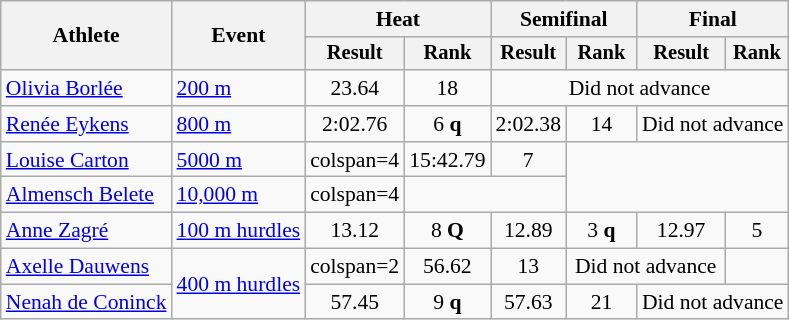<table class="wikitable" style="font-size:90%">
<tr>
<th rowspan=2>Athlete</th>
<th rowspan=2>Event</th>
<th colspan=2>Heat</th>
<th colspan=2>Semifinal</th>
<th colspan=2>Final</th>
</tr>
<tr style="font-size:95%">
<th>Result</th>
<th>Rank</th>
<th>Result</th>
<th>Rank</th>
<th>Result</th>
<th>Rank</th>
</tr>
<tr align=center>
<td align=left><a href='#'>Olivia Borlée</a></td>
<td style="text-align:left;"><a href='#'>200 m</a></td>
<td>23.64</td>
<td>18</td>
<td colspan=4>Did not advance</td>
</tr>
<tr align=center>
<td align=left><a href='#'>Renée Eykens</a></td>
<td style="text-align:left;"><a href='#'>800 m</a></td>
<td>2:02.76</td>
<td>6 <strong>q</strong></td>
<td>2:02.38</td>
<td>14</td>
<td colspan=2>Did not advance</td>
</tr>
<tr align=center>
<td align=left><a href='#'>Louise Carton</a></td>
<td style="text-align:left;"><a href='#'>5000 m</a></td>
<td>colspan=4 </td>
<td>15:42.79</td>
<td>7</td>
</tr>
<tr align=center>
<td align=left><a href='#'>Almensch Belete</a></td>
<td style="text-align:left;"><a href='#'>10,000 m</a></td>
<td>colspan=4 </td>
<td colspan=2></td>
</tr>
<tr align=center>
<td align=left><a href='#'>Anne Zagré</a></td>
<td style="text-align:left;"><a href='#'>100 m hurdles</a></td>
<td>13.12</td>
<td>8 <strong>Q</strong></td>
<td>12.89 <strong></strong></td>
<td>3 <strong>q</strong></td>
<td>12.97</td>
<td>5</td>
</tr>
<tr align=center>
<td align=left><a href='#'>Axelle Dauwens</a></td>
<td style="text-align:left;" rowspan=2><a href='#'>400 m hurdles</a></td>
<td>colspan=2 </td>
<td>56.62</td>
<td>13</td>
<td colspan=2>Did not advance</td>
</tr>
<tr align=center>
<td align=left><a href='#'>Nenah de Coninck</a></td>
<td>57.45</td>
<td>9 <strong>q</strong></td>
<td>57.63</td>
<td>21</td>
<td colspan=2>Did not advance</td>
</tr>
</table>
